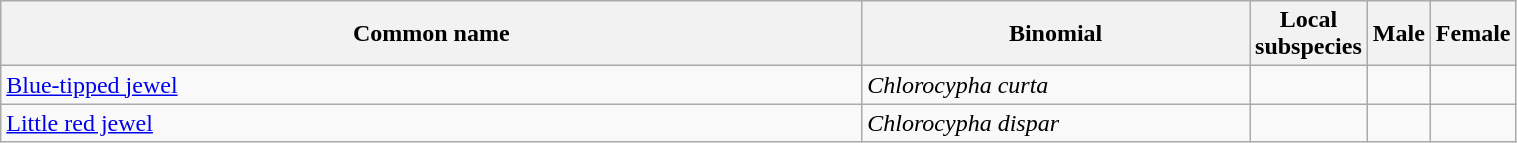<table width=80% class="wikitable">
<tr>
<th width=70%>Common name</th>
<th width=100%>Binomial</th>
<th width=20%>Local subspecies</th>
<th width=20%>Male</th>
<th width=20%>Female</th>
</tr>
<tr>
<td><a href='#'>Blue-tipped jewel</a></td>
<td><em>Chlorocypha curta</em></td>
<td></td>
<td></td>
<td></td>
</tr>
<tr>
<td><a href='#'>Little red jewel</a></td>
<td><em>Chlorocypha dispar</em></td>
<td></td>
<td></td>
<td></td>
</tr>
</table>
